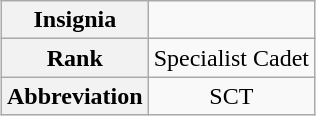<table class="wikitable" style="text-align:center; margin:1em auto;;">
<tr>
<th>Insignia</th>
<td></td>
</tr>
<tr>
<th>Rank</th>
<td>Specialist Cadet</td>
</tr>
<tr>
<th>Abbreviation</th>
<td>SCT</td>
</tr>
</table>
